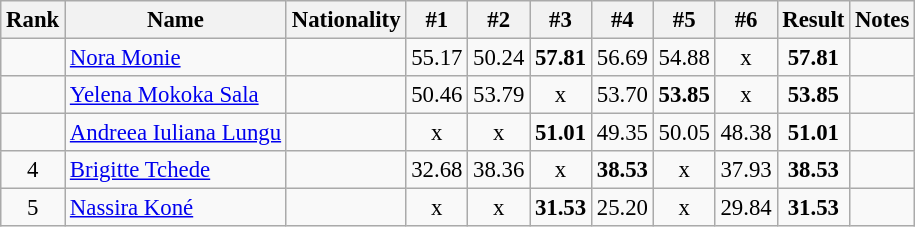<table class="wikitable sortable" style="text-align:center;font-size:95%">
<tr>
<th>Rank</th>
<th>Name</th>
<th>Nationality</th>
<th>#1</th>
<th>#2</th>
<th>#3</th>
<th>#4</th>
<th>#5</th>
<th>#6</th>
<th>Result</th>
<th>Notes</th>
</tr>
<tr>
<td></td>
<td align=left><a href='#'>Nora Monie</a></td>
<td align=left></td>
<td>55.17</td>
<td>50.24</td>
<td><strong>57.81</strong></td>
<td>56.69</td>
<td>54.88</td>
<td>x</td>
<td><strong>57.81</strong></td>
<td></td>
</tr>
<tr>
<td></td>
<td align=left><a href='#'>Yelena Mokoka Sala</a></td>
<td align=left></td>
<td>50.46</td>
<td>53.79</td>
<td>x</td>
<td>53.70</td>
<td><strong>53.85</strong></td>
<td>x</td>
<td><strong>53.85</strong></td>
<td></td>
</tr>
<tr>
<td></td>
<td align=left><a href='#'>Andreea Iuliana Lungu</a></td>
<td align=left></td>
<td>x</td>
<td>x</td>
<td><strong>51.01</strong></td>
<td>49.35</td>
<td>50.05</td>
<td>48.38</td>
<td><strong>51.01</strong></td>
<td></td>
</tr>
<tr>
<td>4</td>
<td align=left><a href='#'>Brigitte Tchede</a></td>
<td align=left></td>
<td>32.68</td>
<td>38.36</td>
<td>x</td>
<td><strong>38.53</strong></td>
<td>x</td>
<td>37.93</td>
<td><strong>38.53</strong></td>
<td></td>
</tr>
<tr>
<td>5</td>
<td align=left><a href='#'>Nassira Koné</a></td>
<td align=left></td>
<td>x</td>
<td>x</td>
<td><strong>31.53</strong></td>
<td>25.20</td>
<td>x</td>
<td>29.84</td>
<td><strong>31.53</strong></td>
<td></td>
</tr>
</table>
